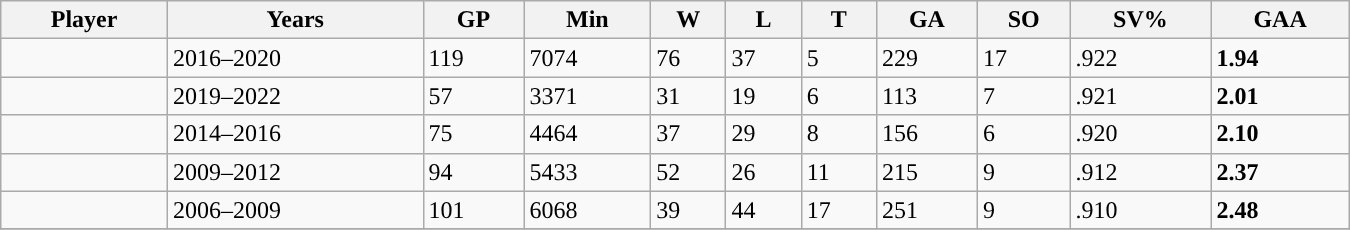<table class="wikitable sortable" width = 900>
<tr>
<th>Player</th>
<th>Years</th>
<th>GP</th>
<th>Min</th>
<th>W</th>
<th>L</th>
<th>T</th>
<th>GA</th>
<th>SO</th>
<th>SV%</th>
<th>GAA</th>
</tr>
<tr>
<td></td>
<td>2016–2020</td>
<td>119</td>
<td>7074</td>
<td>76</td>
<td>37</td>
<td>5</td>
<td>229</td>
<td>17</td>
<td>.922</td>
<td><strong>1.94</strong></td>
</tr>
<tr>
<td></td>
<td>2019–2022</td>
<td>57</td>
<td>3371</td>
<td>31</td>
<td>19</td>
<td>6</td>
<td>113</td>
<td>7</td>
<td>.921</td>
<td><strong>2.01</strong></td>
</tr>
<tr>
<td></td>
<td>2014–2016</td>
<td>75</td>
<td>4464</td>
<td>37</td>
<td>29</td>
<td>8</td>
<td>156</td>
<td>6</td>
<td>.920</td>
<td><strong>2.10</strong></td>
</tr>
<tr>
<td></td>
<td>2009–2012</td>
<td>94</td>
<td>5433</td>
<td>52</td>
<td>26</td>
<td>11</td>
<td>215</td>
<td>9</td>
<td>.912</td>
<td><strong>2.37</strong></td>
</tr>
<tr>
<td></td>
<td>2006–2009</td>
<td>101</td>
<td>6068</td>
<td>39</td>
<td>44</td>
<td>17</td>
<td>251</td>
<td>9</td>
<td>.910</td>
<td><strong>2.48</strong></td>
</tr>
<tr>
</tr>
</table>
